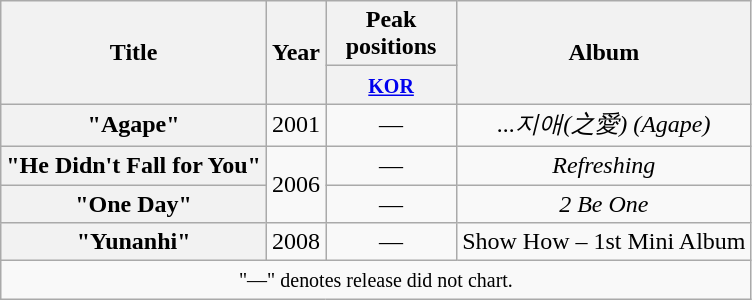<table class="wikitable plainrowheaders" style="text-align:center;">
<tr>
<th scope="col" rowspan="2">Title</th>
<th scope="col" rowspan="2">Year</th>
<th scope="col" colspan="1" style="width:5em;">Peak positions</th>
<th scope="col" rowspan="2">Album</th>
</tr>
<tr>
<th><small><a href='#'>KOR</a></small><br></th>
</tr>
<tr>
<th scope="row">"Agape"  </th>
<td>2001</td>
<td>—</td>
<td><em>...지애(之愛) (Agape)</em></td>
</tr>
<tr>
<th scope="row">"He Didn't Fall for You"  </th>
<td rowspan="2">2006</td>
<td>—</td>
<td><em>Refreshing</em></td>
</tr>
<tr>
<th scope="row">"One Day" </th>
<td>—</td>
<td><em>2 Be One</em></td>
</tr>
<tr>
<th scope="row">"Yunanhi"  </th>
<td rowspan="1">2008</td>
<td>—</td>
<td>Show How – 1st Mini Album</td>
</tr>
<tr>
<td colspan="4" align="center"><small>"—" denotes release did not chart.</small></td>
</tr>
</table>
